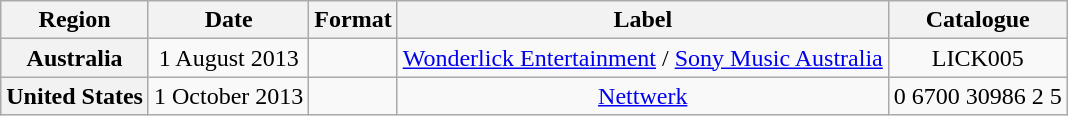<table class="wikitable plainrowheaders" style="text-align:center;">
<tr>
<th scope="col">Region</th>
<th scope="col">Date</th>
<th scope="col">Format</th>
<th scope="col">Label</th>
<th scope="col">Catalogue</th>
</tr>
<tr>
<th scope="row">Australia</th>
<td>1 August 2013</td>
<td></td>
<td><a href='#'>Wonderlick Entertainment</a> / <a href='#'>Sony Music Australia</a></td>
<td>LICK005</td>
</tr>
<tr>
<th scope="row">United States</th>
<td>1 October 2013</td>
<td></td>
<td><a href='#'>Nettwerk</a></td>
<td>0 6700 30986 2 5</td>
</tr>
</table>
